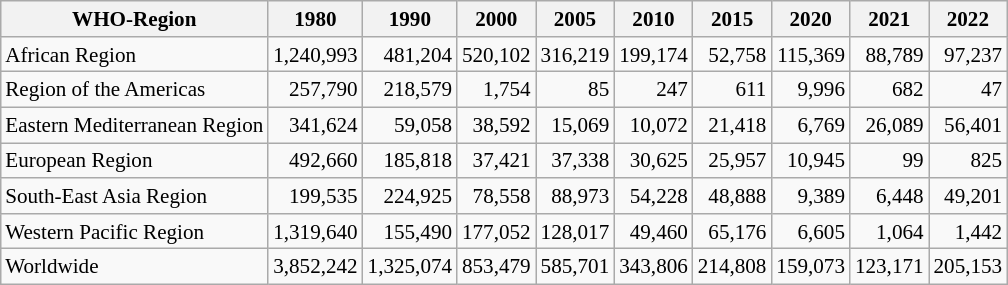<table class="wikitable" style="text-align:right; font-size:88%; float:right; clear:right; margin-left:1em">
<tr>
<th>WHO-Region</th>
<th>1980</th>
<th>1990</th>
<th>2000</th>
<th>2005</th>
<th>2010</th>
<th>2015</th>
<th>2020</th>
<th>2021</th>
<th>2022</th>
</tr>
<tr>
<td align="left">African Region</td>
<td>1,240,993</td>
<td>481,204</td>
<td>520,102</td>
<td>316,219</td>
<td>199,174</td>
<td>52,758</td>
<td>115,369</td>
<td>88,789</td>
<td>97,237</td>
</tr>
<tr>
<td align="left">Region of the Americas</td>
<td>257,790</td>
<td>218,579</td>
<td>1,754</td>
<td>85</td>
<td>247</td>
<td>611</td>
<td>9,996</td>
<td>682</td>
<td>47</td>
</tr>
<tr>
<td align="left">Eastern Mediterranean Region</td>
<td>341,624</td>
<td>59,058</td>
<td>38,592</td>
<td>15,069</td>
<td>10,072</td>
<td>21,418</td>
<td>6,769</td>
<td>26,089</td>
<td>56,401</td>
</tr>
<tr>
<td align="left">European Region</td>
<td>492,660</td>
<td>185,818</td>
<td>37,421</td>
<td>37,338</td>
<td>30,625</td>
<td>25,957</td>
<td>10,945</td>
<td>99</td>
<td>825</td>
</tr>
<tr>
<td align="left">South-East Asia Region</td>
<td>199,535</td>
<td>224,925</td>
<td>78,558</td>
<td>88,973</td>
<td>54,228</td>
<td>48,888</td>
<td>9,389</td>
<td>6,448</td>
<td>49,201</td>
</tr>
<tr>
<td align="left">Western Pacific Region</td>
<td>1,319,640</td>
<td>155,490</td>
<td>177,052</td>
<td>128,017</td>
<td>49,460</td>
<td>65,176</td>
<td>6,605</td>
<td>1,064</td>
<td>1,442</td>
</tr>
<tr>
<td align="left">Worldwide</td>
<td>3,852,242</td>
<td>1,325,074</td>
<td>853,479</td>
<td>585,701</td>
<td>343,806</td>
<td>214,808</td>
<td>159,073</td>
<td>123,171</td>
<td>205,153</td>
</tr>
</table>
